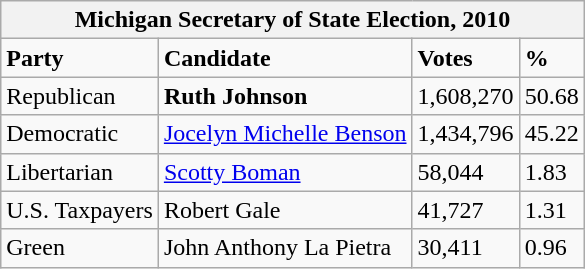<table class="wikitable">
<tr>
<th colspan="4">Michigan Secretary of State Election, 2010</th>
</tr>
<tr>
<td><strong>Party</strong></td>
<td><strong>Candidate</strong></td>
<td><strong>Votes</strong></td>
<td><strong>%</strong></td>
</tr>
<tr>
<td>Republican</td>
<td><strong>Ruth Johnson</strong></td>
<td>1,608,270</td>
<td>50.68</td>
</tr>
<tr>
<td>Democratic</td>
<td><a href='#'>Jocelyn Michelle Benson</a></td>
<td>1,434,796</td>
<td>45.22</td>
</tr>
<tr>
<td>Libertarian</td>
<td><a href='#'>Scotty Boman</a></td>
<td>58,044</td>
<td>1.83</td>
</tr>
<tr>
<td>U.S. Taxpayers</td>
<td>Robert Gale</td>
<td>41,727</td>
<td>1.31</td>
</tr>
<tr>
<td>Green</td>
<td>John Anthony La Pietra</td>
<td>30,411</td>
<td>0.96</td>
</tr>
</table>
